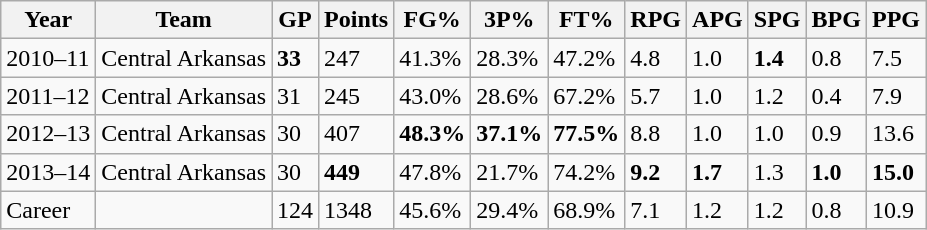<table class="wikitable">
<tr>
<th>Year</th>
<th>Team</th>
<th>GP</th>
<th>Points</th>
<th>FG%</th>
<th>3P%</th>
<th>FT%</th>
<th>RPG</th>
<th>APG</th>
<th>SPG</th>
<th>BPG</th>
<th>PPG</th>
</tr>
<tr>
<td>2010–11</td>
<td>Central Arkansas</td>
<td><strong>33</strong></td>
<td>247</td>
<td>41.3%</td>
<td>28.3%</td>
<td>47.2%</td>
<td>4.8</td>
<td>1.0</td>
<td><strong>1.4</strong></td>
<td>0.8</td>
<td>7.5</td>
</tr>
<tr>
<td>2011–12</td>
<td>Central Arkansas</td>
<td>31</td>
<td>245</td>
<td>43.0%</td>
<td>28.6%</td>
<td>67.2%</td>
<td>5.7</td>
<td>1.0</td>
<td>1.2</td>
<td>0.4</td>
<td>7.9</td>
</tr>
<tr>
<td>2012–13</td>
<td>Central Arkansas</td>
<td>30</td>
<td>407</td>
<td><strong>48.3%</strong></td>
<td><strong>37.1%</strong></td>
<td><strong>77.5%</strong></td>
<td>8.8</td>
<td>1.0</td>
<td>1.0</td>
<td>0.9</td>
<td>13.6</td>
</tr>
<tr>
<td>2013–14</td>
<td>Central Arkansas</td>
<td>30</td>
<td><strong>449</strong></td>
<td>47.8%</td>
<td>21.7%</td>
<td>74.2%</td>
<td><strong>9.2</strong></td>
<td><strong>1.7</strong></td>
<td>1.3</td>
<td><strong>1.0</strong></td>
<td><strong>15.0</strong></td>
</tr>
<tr>
<td>Career</td>
<td></td>
<td>124</td>
<td>1348</td>
<td>45.6%</td>
<td>29.4%</td>
<td>68.9%</td>
<td>7.1</td>
<td>1.2</td>
<td>1.2</td>
<td>0.8</td>
<td>10.9</td>
</tr>
</table>
